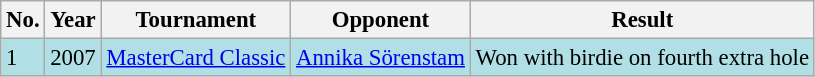<table class="wikitable" style="font-size:95%;">
<tr>
<th>No.</th>
<th>Year</th>
<th>Tournament</th>
<th>Opponent</th>
<th>Result</th>
</tr>
<tr style="background:#B0E0E6;">
<td>1</td>
<td>2007</td>
<td><a href='#'>MasterCard Classic</a></td>
<td> <a href='#'>Annika Sörenstam</a></td>
<td>Won with birdie on fourth extra hole</td>
</tr>
</table>
